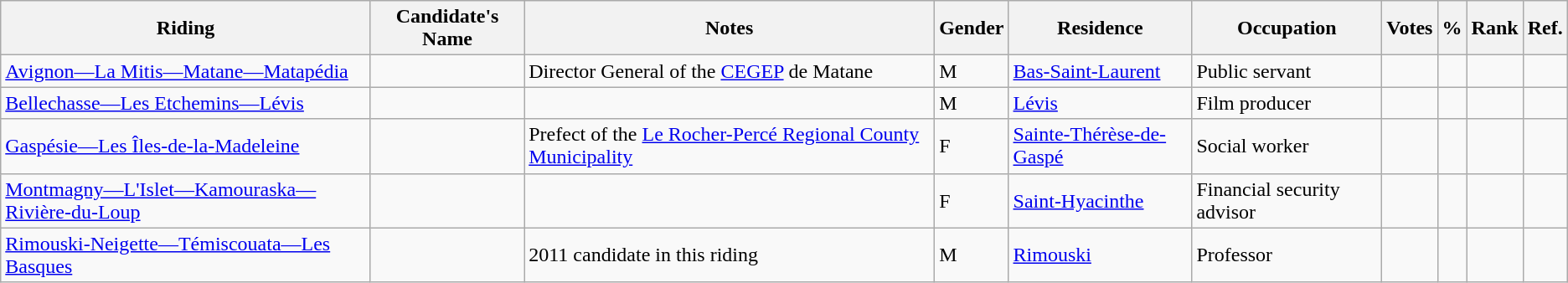<table class="wikitable sortable">
<tr>
<th>Riding</th>
<th>Candidate's Name</th>
<th>Notes</th>
<th>Gender</th>
<th>Residence</th>
<th>Occupation</th>
<th>Votes</th>
<th>%</th>
<th>Rank</th>
<th>Ref.</th>
</tr>
<tr>
<td><a href='#'>Avignon—La Mitis—Matane—Matapédia</a></td>
<td></td>
<td>Director General of the <a href='#'>CEGEP</a> de Matane</td>
<td>M</td>
<td><a href='#'>Bas-Saint-Laurent</a></td>
<td>Public servant</td>
<td></td>
<td></td>
<td></td>
<td></td>
</tr>
<tr>
<td><a href='#'>Bellechasse—Les Etchemins—Lévis</a></td>
<td></td>
<td></td>
<td>M</td>
<td><a href='#'>Lévis</a></td>
<td>Film producer</td>
<td></td>
<td></td>
<td></td>
<td></td>
</tr>
<tr>
<td><a href='#'>Gaspésie—Les Îles-de-la-Madeleine</a></td>
<td></td>
<td>Prefect of the <a href='#'>Le Rocher-Percé Regional County Municipality</a></td>
<td>F</td>
<td><a href='#'>Sainte-Thérèse-de-Gaspé</a></td>
<td>Social worker</td>
<td></td>
<td></td>
<td></td>
<td></td>
</tr>
<tr>
<td><a href='#'>Montmagny—L'Islet—Kamouraska—Rivière-du-Loup</a></td>
<td></td>
<td></td>
<td>F</td>
<td><a href='#'>Saint-Hyacinthe</a></td>
<td>Financial security advisor</td>
<td></td>
<td></td>
<td></td>
<td></td>
</tr>
<tr>
<td><a href='#'>Rimouski-Neigette—Témiscouata—Les Basques</a></td>
<td></td>
<td>2011 candidate in this riding</td>
<td>M</td>
<td><a href='#'>Rimouski</a></td>
<td>Professor</td>
<td></td>
<td></td>
<td></td>
<td></td>
</tr>
</table>
